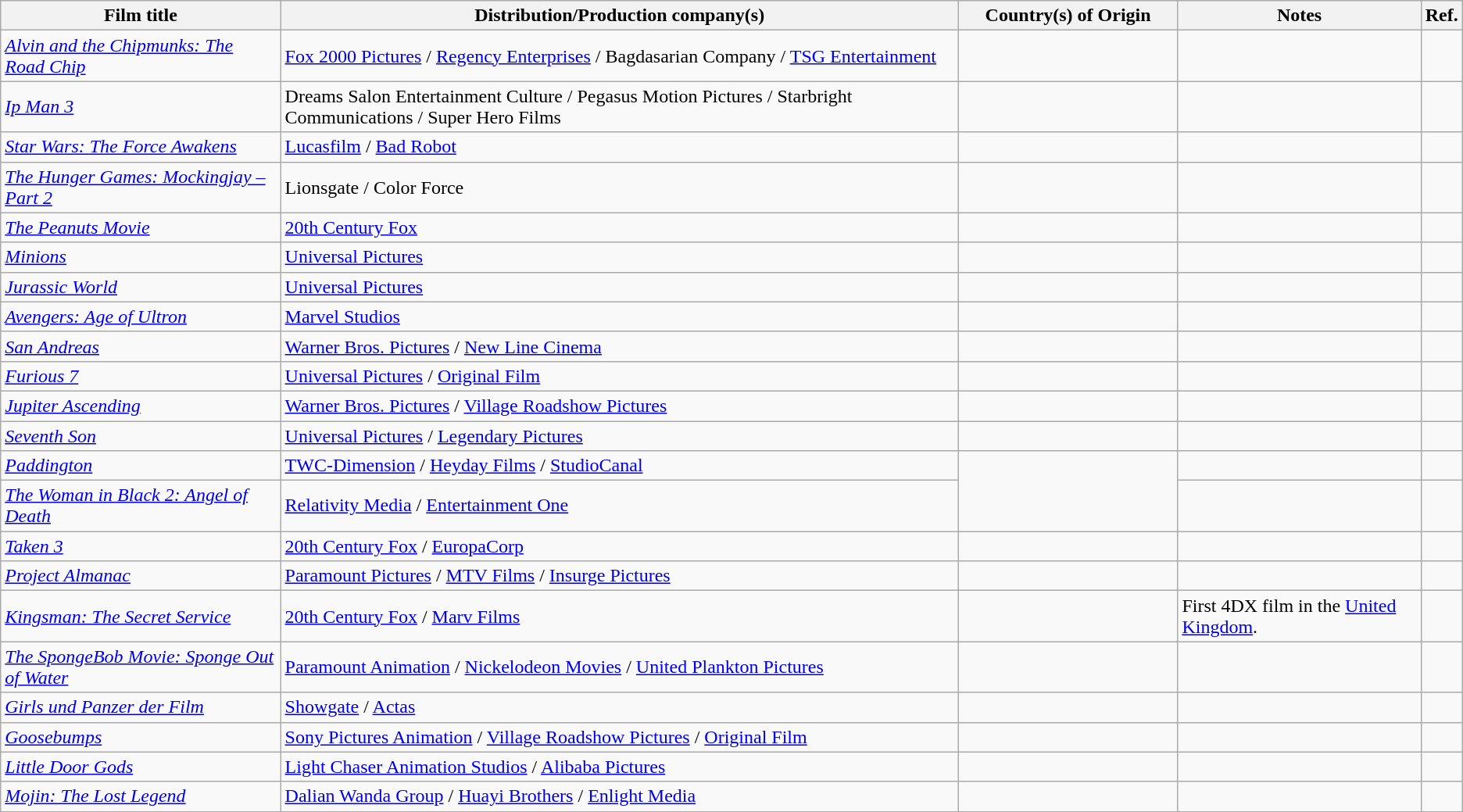<table class="wikitable sortable">
<tr>
<th>Film title</th>
<th>Distribution/Production company(s)</th>
<th width=15%>Country(s) of Origin</th>
<th>Notes</th>
<th>Ref.</th>
</tr>
<tr>
<td><em><a href='#'>Alvin and the Chipmunks: The Road Chip</a></em></td>
<td><a href='#'>Fox 2000 Pictures</a> / <a href='#'>Regency Enterprises</a> / Bagdasarian Company / <a href='#'>TSG Entertainment</a></td>
<td></td>
<td></td>
<td></td>
</tr>
<tr>
<td><em><a href='#'>Ip Man 3</a></em></td>
<td>Dreams Salon Entertainment Culture / Pegasus Motion Pictures / Starbright Communications / Super Hero Films</td>
<td></td>
<td></td>
<td></td>
</tr>
<tr>
<td><em><a href='#'>Star Wars: The Force Awakens</a></em></td>
<td><a href='#'>Lucasfilm</a> / <a href='#'>Bad Robot</a></td>
<td></td>
<td></td>
<td></td>
</tr>
<tr>
<td><em><a href='#'>The Hunger Games: Mockingjay – Part 2</a></em></td>
<td>Lionsgate / Color Force</td>
<td></td>
<td></td>
<td></td>
</tr>
<tr>
<td><em><a href='#'>The Peanuts Movie</a></em></td>
<td><a href='#'>20th Century Fox</a></td>
<td></td>
<td></td>
<td></td>
</tr>
<tr>
<td><em><a href='#'>Minions</a></em></td>
<td><a href='#'>Universal Pictures</a></td>
<td></td>
<td></td>
<td></td>
</tr>
<tr>
<td><em><a href='#'>Jurassic World</a></em></td>
<td><a href='#'>Universal Pictures</a></td>
<td></td>
<td></td>
<td></td>
</tr>
<tr>
<td><em><a href='#'>Avengers: Age of Ultron</a></em></td>
<td><a href='#'>Marvel Studios</a></td>
<td></td>
<td></td>
<td></td>
</tr>
<tr>
<td><em><a href='#'>San Andreas</a></em></td>
<td><a href='#'>Warner Bros. Pictures</a> / <a href='#'>New Line Cinema</a></td>
<td></td>
<td></td>
<td></td>
</tr>
<tr>
<td><em><a href='#'>Furious 7</a></em></td>
<td><a href='#'>Universal Pictures</a> / <a href='#'>Original Film</a></td>
<td></td>
<td></td>
<td></td>
</tr>
<tr>
<td><em><a href='#'>Jupiter Ascending</a></em></td>
<td><a href='#'>Warner Bros. Pictures</a> / <a href='#'>Village Roadshow Pictures</a></td>
<td><br></td>
<td></td>
<td></td>
</tr>
<tr>
<td><em><a href='#'>Seventh Son</a></em></td>
<td><a href='#'>Universal Pictures</a> / <a href='#'>Legendary Pictures</a></td>
<td></td>
<td></td>
<td></td>
</tr>
<tr>
<td><em><a href='#'>Paddington</a></em></td>
<td><a href='#'>TWC-Dimension</a> / <a href='#'>Heyday Films</a> / <a href='#'>StudioCanal</a></td>
<td rowspan="2"></td>
<td></td>
<td></td>
</tr>
<tr>
<td><em><a href='#'>The Woman in Black 2: Angel of Death</a></em></td>
<td><a href='#'>Relativity Media</a> / <a href='#'>Entertainment One</a></td>
<td></td>
<td></td>
</tr>
<tr>
<td><em><a href='#'>Taken 3</a></em></td>
<td><a href='#'>20th Century Fox</a> / <a href='#'>EuropaCorp</a></td>
<td><br></td>
<td></td>
<td></td>
</tr>
<tr>
<td><em><a href='#'>Project Almanac</a></em></td>
<td><a href='#'>Paramount Pictures</a> / <a href='#'>MTV Films</a> / <a href='#'>Insurge Pictures</a></td>
<td></td>
<td></td>
<td></td>
</tr>
<tr>
<td><em><a href='#'>Kingsman: The Secret Service</a></em></td>
<td><a href='#'>20th Century Fox</a> / <a href='#'>Marv Films</a></td>
<td><br></td>
<td>First 4DX film in the <a href='#'>United Kingdom</a>.</td>
<td></td>
</tr>
<tr>
<td><em><a href='#'>The SpongeBob Movie: Sponge Out of Water</a></em></td>
<td><a href='#'>Paramount Animation</a> / <a href='#'>Nickelodeon Movies</a> / <a href='#'>United Plankton Pictures</a></td>
<td></td>
<td></td>
<td></td>
</tr>
<tr>
<td><em><a href='#'>Girls und Panzer der Film</a></em></td>
<td><a href='#'>Showgate</a> / <a href='#'>Actas</a></td>
<td></td>
<td></td>
<td></td>
</tr>
<tr>
<td><em><a href='#'>Goosebumps</a></em></td>
<td><a href='#'>Sony Pictures Animation</a> / <a href='#'>Village Roadshow Pictures</a> / <a href='#'>Original Film</a></td>
<td></td>
<td></td>
<td></td>
</tr>
<tr>
<td><em><a href='#'>Little Door Gods</a></em></td>
<td><a href='#'>Light Chaser Animation Studios</a> / <a href='#'>Alibaba Pictures</a></td>
<td></td>
<td></td>
<td></td>
</tr>
<tr>
<td><em><a href='#'>Mojin: The Lost Legend</a></em></td>
<td><a href='#'>Dalian Wanda Group</a> / <a href='#'>Huayi Brothers</a> / <a href='#'>Enlight Media</a></td>
<td></td>
<td></td>
<td></td>
</tr>
<tr>
</tr>
</table>
